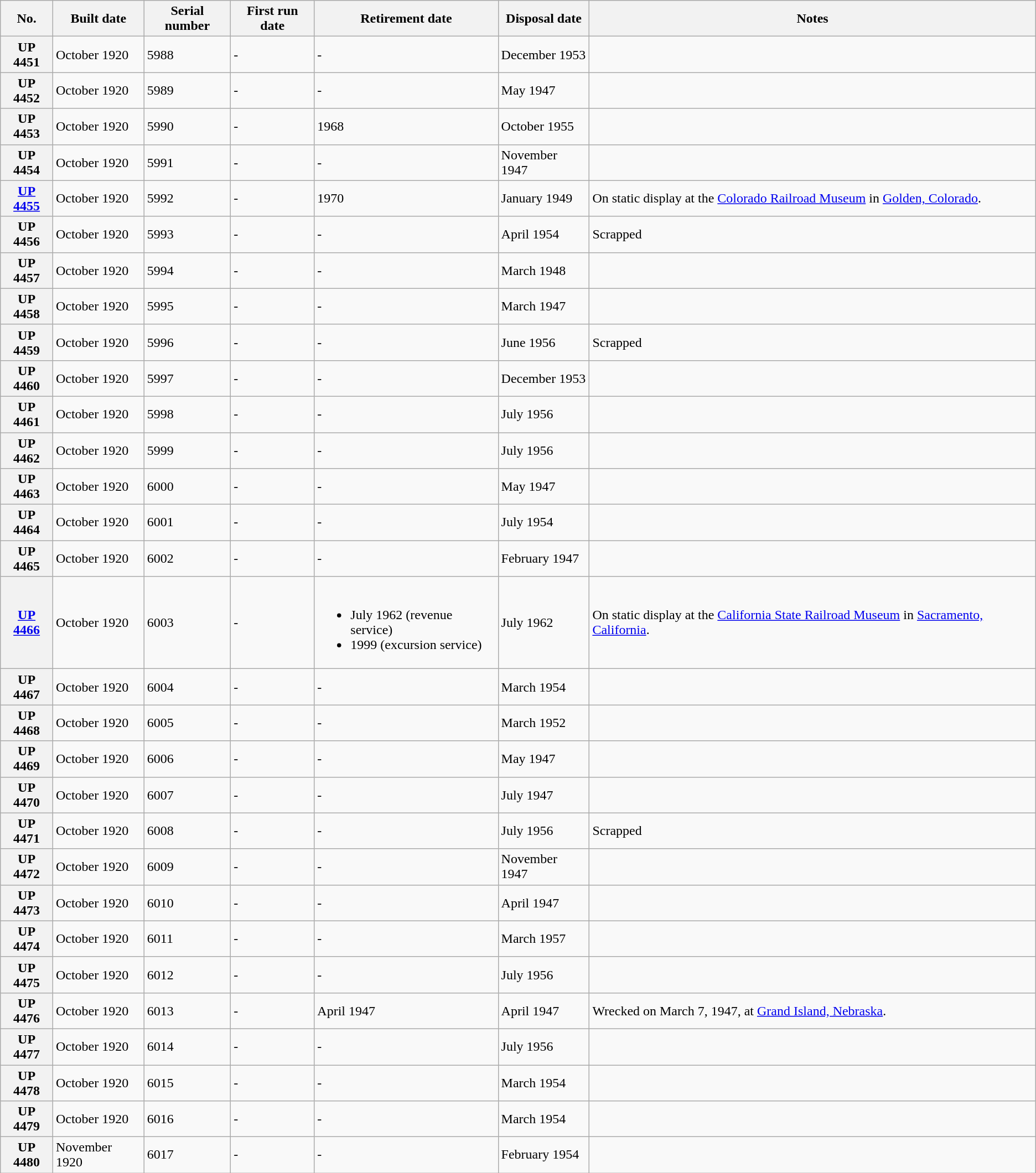<table class="wikitable sortable">
<tr>
<th>No.</th>
<th>Built date</th>
<th>Serial number</th>
<th>First run date</th>
<th>Retirement date</th>
<th>Disposal date</th>
<th>Notes</th>
</tr>
<tr>
<th>UP 4451</th>
<td>October 1920</td>
<td>5988</td>
<td>-</td>
<td>-</td>
<td>December 1953</td>
<td></td>
</tr>
<tr>
<th>UP 4452</th>
<td>October 1920</td>
<td>5989</td>
<td>-</td>
<td>-</td>
<td>May 1947</td>
<td></td>
</tr>
<tr>
<th>UP 4453</th>
<td>October 1920</td>
<td>5990</td>
<td>-</td>
<td>1968</td>
<td>October 1955</td>
<td></td>
</tr>
<tr>
<th>UP 4454</th>
<td>October 1920</td>
<td>5991</td>
<td>-</td>
<td>-</td>
<td>November 1947</td>
<td></td>
</tr>
<tr>
<th><a href='#'>UP 4455</a></th>
<td>October 1920</td>
<td>5992</td>
<td>-</td>
<td>1970</td>
<td>January 1949</td>
<td>On static display at the <a href='#'>Colorado Railroad Museum</a> in <a href='#'>Golden, Colorado</a>.</td>
</tr>
<tr>
<th>UP 4456</th>
<td>October 1920</td>
<td>5993</td>
<td>-</td>
<td>-</td>
<td>April 1954</td>
<td>Scrapped</td>
</tr>
<tr>
<th>UP 4457</th>
<td>October 1920</td>
<td>5994</td>
<td>-</td>
<td>-</td>
<td>March 1948</td>
<td></td>
</tr>
<tr>
<th>UP 4458</th>
<td>October 1920</td>
<td>5995</td>
<td>-</td>
<td>-</td>
<td>March 1947</td>
<td></td>
</tr>
<tr>
<th>UP 4459</th>
<td>October 1920</td>
<td>5996</td>
<td>-</td>
<td>-</td>
<td>June 1956</td>
<td>Scrapped</td>
</tr>
<tr>
<th>UP 4460</th>
<td>October 1920</td>
<td>5997</td>
<td>-</td>
<td>-</td>
<td>December 1953</td>
<td></td>
</tr>
<tr>
<th>UP 4461</th>
<td>October 1920</td>
<td>5998</td>
<td>-</td>
<td>-</td>
<td>July 1956</td>
<td></td>
</tr>
<tr>
<th>UP 4462</th>
<td>October 1920</td>
<td>5999</td>
<td>-</td>
<td>-</td>
<td>July 1956</td>
<td></td>
</tr>
<tr>
<th>UP 4463</th>
<td>October 1920</td>
<td>6000</td>
<td>-</td>
<td>-</td>
<td>May 1947</td>
<td></td>
</tr>
<tr>
<th>UP 4464</th>
<td>October 1920</td>
<td>6001</td>
<td>-</td>
<td>-</td>
<td>July 1954</td>
<td></td>
</tr>
<tr>
<th>UP 4465</th>
<td>October 1920</td>
<td>6002</td>
<td>-</td>
<td>-</td>
<td>February 1947</td>
<td></td>
</tr>
<tr>
<th><a href='#'>UP 4466</a></th>
<td>October 1920</td>
<td>6003</td>
<td>-</td>
<td><br><ul><li>July 1962 (revenue service)</li><li>1999 (excursion service)</li></ul></td>
<td>July 1962</td>
<td>On static display at the <a href='#'>California State Railroad Museum</a> in <a href='#'>Sacramento, California</a>.</td>
</tr>
<tr>
<th>UP 4467</th>
<td>October 1920</td>
<td>6004</td>
<td>-</td>
<td>-</td>
<td>March 1954</td>
<td></td>
</tr>
<tr>
<th>UP 4468</th>
<td>October 1920</td>
<td>6005</td>
<td>-</td>
<td>-</td>
<td>March 1952</td>
<td></td>
</tr>
<tr>
<th>UP 4469</th>
<td>October 1920</td>
<td>6006</td>
<td>-</td>
<td>-</td>
<td>May 1947</td>
<td></td>
</tr>
<tr>
<th>UP 4470</th>
<td>October 1920</td>
<td>6007</td>
<td>-</td>
<td>-</td>
<td>July 1947</td>
<td></td>
</tr>
<tr>
<th>UP 4471</th>
<td>October 1920</td>
<td>6008</td>
<td>-</td>
<td>-</td>
<td>July 1956</td>
<td>Scrapped</td>
</tr>
<tr>
<th>UP 4472</th>
<td>October 1920</td>
<td>6009</td>
<td>-</td>
<td>-</td>
<td>November 1947</td>
<td></td>
</tr>
<tr>
<th>UP 4473</th>
<td>October 1920</td>
<td>6010</td>
<td>-</td>
<td>-</td>
<td>April 1947</td>
<td></td>
</tr>
<tr>
<th>UP 4474</th>
<td>October 1920</td>
<td>6011</td>
<td>-</td>
<td>-</td>
<td>March 1957</td>
<td></td>
</tr>
<tr>
<th>UP 4475</th>
<td>October 1920</td>
<td>6012</td>
<td>-</td>
<td>-</td>
<td>July 1956</td>
<td></td>
</tr>
<tr>
<th>UP 4476</th>
<td>October 1920</td>
<td>6013</td>
<td>-</td>
<td>April 1947</td>
<td>April 1947</td>
<td>Wrecked on March 7, 1947, at <a href='#'>Grand Island, Nebraska</a>.</td>
</tr>
<tr>
<th>UP 4477</th>
<td>October 1920</td>
<td>6014</td>
<td>-</td>
<td>-</td>
<td>July 1956</td>
<td></td>
</tr>
<tr>
<th>UP 4478</th>
<td>October 1920</td>
<td>6015</td>
<td>-</td>
<td>-</td>
<td>March 1954</td>
<td></td>
</tr>
<tr>
<th>UP 4479</th>
<td>October 1920</td>
<td>6016</td>
<td>-</td>
<td>-</td>
<td>March 1954</td>
<td></td>
</tr>
<tr>
<th>UP 4480</th>
<td>November 1920</td>
<td>6017</td>
<td>-</td>
<td>-</td>
<td>February 1954</td>
<td></td>
</tr>
</table>
